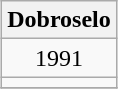<table class="wikitable" style="margin: 0.5em auto; text-align: center;">
<tr>
<th colspan="1">Dobroselo</th>
</tr>
<tr>
<td>1991</td>
</tr>
<tr>
<td></td>
</tr>
<tr>
</tr>
</table>
